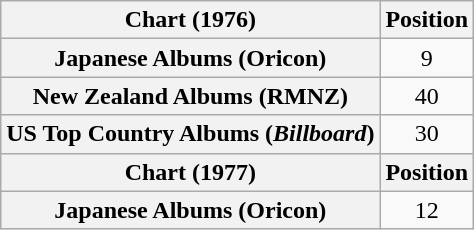<table class="wikitable sortable plainrowheaders" style="text-align:center;">
<tr>
<th>Chart (1976)</th>
<th>Position</th>
</tr>
<tr>
<th scope="row">Japanese Albums (Oricon)</th>
<td>9</td>
</tr>
<tr>
<th scope="row">New Zealand Albums (RMNZ)</th>
<td>40</td>
</tr>
<tr>
<th scope="row">US Top Country Albums (<em>Billboard</em>)</th>
<td>30</td>
</tr>
<tr>
<th>Chart (1977)</th>
<th>Position</th>
</tr>
<tr>
<th scope="row">Japanese Albums (Oricon)</th>
<td>12</td>
</tr>
</table>
